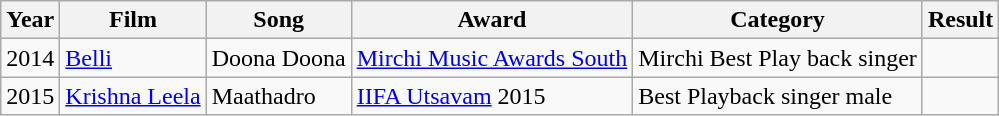<table class="wikitable sortable">
<tr>
<th>Year</th>
<th>Film</th>
<th>Song</th>
<th>Award</th>
<th>Category</th>
<th>Result</th>
</tr>
<tr>
<td>2014</td>
<td><a href='#'>Belli</a></td>
<td>Doona Doona</td>
<td><a href='#'>Mirchi Music Awards South</a></td>
<td>Mirchi Best Play back singer</td>
<td></td>
</tr>
<tr>
<td>2015</td>
<td><a href='#'>Krishna Leela</a></td>
<td>Maathadro</td>
<td><a href='#'>IIFA Utsavam</a> 2015</td>
<td>Best Playback singer male</td>
<td></td>
</tr>
</table>
